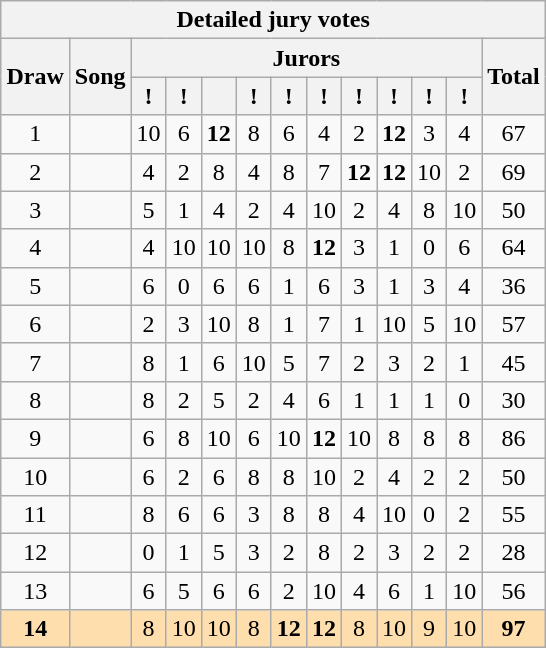<table class="wikitable collapsible collapsed" style="float:right; margin:10px; text-align:center;">
<tr>
<th colspan="13">Detailed jury votes</th>
</tr>
<tr>
<th rowspan="2">Draw</th>
<th rowspan="2">Song</th>
<th colspan="10">Jurors</th>
<th rowspan="2">Total</th>
</tr>
<tr>
<th>!</th>
<th>!</th>
<th></th>
<th>!</th>
<th>!</th>
<th>!</th>
<th>!</th>
<th>!</th>
<th>!</th>
<th>!</th>
</tr>
<tr>
<td>1</td>
<td style="text-align:left;"></td>
<td>10</td>
<td>6</td>
<td><strong>12</strong></td>
<td>8</td>
<td>6</td>
<td>4</td>
<td>2</td>
<td><strong>12</strong></td>
<td>3</td>
<td>4</td>
<td>67</td>
</tr>
<tr>
<td>2</td>
<td style="text-align:left;"></td>
<td>4</td>
<td>2</td>
<td>8</td>
<td>4</td>
<td>8</td>
<td>7</td>
<td><strong>12</strong></td>
<td><strong>12</strong></td>
<td>10</td>
<td>2</td>
<td>69</td>
</tr>
<tr>
<td>3</td>
<td style="text-align:left;"></td>
<td>5</td>
<td>1</td>
<td>4</td>
<td>2</td>
<td>4</td>
<td>10</td>
<td>2</td>
<td>4</td>
<td>8</td>
<td>10</td>
<td>50</td>
</tr>
<tr>
<td>4</td>
<td style="text-align:left;"></td>
<td>4</td>
<td>10</td>
<td>10</td>
<td>10</td>
<td>8</td>
<td><strong>12</strong></td>
<td>3</td>
<td>1</td>
<td>0</td>
<td>6</td>
<td>64</td>
</tr>
<tr>
<td>5</td>
<td style="text-align:left;"></td>
<td>6</td>
<td>0</td>
<td>6</td>
<td>6</td>
<td>1</td>
<td>6</td>
<td>3</td>
<td>1</td>
<td>3</td>
<td>4</td>
<td>36</td>
</tr>
<tr>
<td>6</td>
<td style="text-align:left;"></td>
<td>2</td>
<td>3</td>
<td>10</td>
<td>8</td>
<td>1</td>
<td>7</td>
<td>1</td>
<td>10</td>
<td>5</td>
<td>10</td>
<td>57</td>
</tr>
<tr>
<td>7</td>
<td style="text-align:left;"></td>
<td>8</td>
<td>1</td>
<td>6</td>
<td>10</td>
<td>5</td>
<td>7</td>
<td>2</td>
<td>3</td>
<td>2</td>
<td>1</td>
<td>45</td>
</tr>
<tr>
<td>8</td>
<td style="text-align:left;"></td>
<td>8</td>
<td>2</td>
<td>5</td>
<td>2</td>
<td>4</td>
<td>6</td>
<td>1</td>
<td>1</td>
<td>1</td>
<td>0</td>
<td>30</td>
</tr>
<tr>
<td>9</td>
<td style="text-align:left;"></td>
<td>6</td>
<td>8</td>
<td>10</td>
<td>6</td>
<td>10</td>
<td><strong>12</strong></td>
<td>10</td>
<td>8</td>
<td>8</td>
<td>8</td>
<td>86</td>
</tr>
<tr>
<td>10</td>
<td style="text-align:left;"></td>
<td>6</td>
<td>2</td>
<td>6</td>
<td>8</td>
<td>8</td>
<td>10</td>
<td>2</td>
<td>4</td>
<td>2</td>
<td>2</td>
<td>50</td>
</tr>
<tr>
<td>11</td>
<td style="text-align:left;"></td>
<td>8</td>
<td>6</td>
<td>6</td>
<td>3</td>
<td>8</td>
<td>8</td>
<td>4</td>
<td>10</td>
<td>0</td>
<td>2</td>
<td>55</td>
</tr>
<tr>
<td>12</td>
<td style="text-align:left;"></td>
<td>0</td>
<td>1</td>
<td>5</td>
<td>3</td>
<td>2</td>
<td>8</td>
<td>2</td>
<td>3</td>
<td>2</td>
<td>2</td>
<td>28</td>
</tr>
<tr>
<td>13</td>
<td style="text-align:left;"></td>
<td>6</td>
<td>5</td>
<td>6</td>
<td>6</td>
<td>2</td>
<td>10</td>
<td>4</td>
<td>6</td>
<td>1</td>
<td>10</td>
<td>56</td>
</tr>
<tr style="background: navajowhite;">
<td><strong>14</strong></td>
<td style="text-align:left;"><strong></strong></td>
<td>8</td>
<td>10</td>
<td>10</td>
<td>8</td>
<td><strong>12</strong></td>
<td><strong>12</strong></td>
<td>8</td>
<td>10</td>
<td>9</td>
<td>10</td>
<td><strong>97</strong></td>
</tr>
</table>
